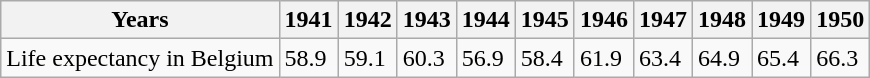<table class="wikitable">
<tr>
<th>Years</th>
<th>1941</th>
<th>1942</th>
<th>1943</th>
<th>1944</th>
<th>1945</th>
<th>1946</th>
<th>1947</th>
<th>1948</th>
<th>1949</th>
<th>1950</th>
</tr>
<tr>
<td>Life expectancy in Belgium</td>
<td>58.9</td>
<td>59.1</td>
<td>60.3</td>
<td>56.9</td>
<td>58.4</td>
<td>61.9</td>
<td>63.4</td>
<td>64.9</td>
<td>65.4</td>
<td>66.3</td>
</tr>
</table>
